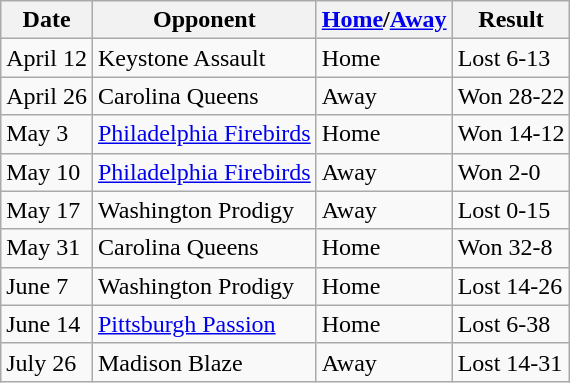<table class="wikitable">
<tr>
<th>Date</th>
<th>Opponent</th>
<th><a href='#'>Home</a>/<a href='#'>Away</a></th>
<th>Result</th>
</tr>
<tr>
<td>April 12</td>
<td>Keystone Assault</td>
<td>Home</td>
<td>Lost 6-13</td>
</tr>
<tr>
<td>April 26</td>
<td>Carolina Queens</td>
<td>Away</td>
<td>Won 28-22</td>
</tr>
<tr>
<td>May 3</td>
<td><a href='#'>Philadelphia Firebirds</a></td>
<td>Home</td>
<td>Won 14-12</td>
</tr>
<tr>
<td>May 10</td>
<td><a href='#'>Philadelphia Firebirds</a></td>
<td>Away</td>
<td>Won 2-0</td>
</tr>
<tr>
<td>May 17</td>
<td>Washington Prodigy</td>
<td>Away</td>
<td>Lost 0-15</td>
</tr>
<tr>
<td>May 31</td>
<td>Carolina Queens</td>
<td>Home</td>
<td>Won 32-8</td>
</tr>
<tr>
<td>June 7</td>
<td>Washington Prodigy</td>
<td>Home</td>
<td>Lost 14-26</td>
</tr>
<tr>
<td>June 14</td>
<td><a href='#'>Pittsburgh Passion</a></td>
<td>Home</td>
<td>Lost 6-38</td>
</tr>
<tr>
<td>July 26</td>
<td>Madison Blaze</td>
<td>Away</td>
<td>Lost 14-31</td>
</tr>
</table>
